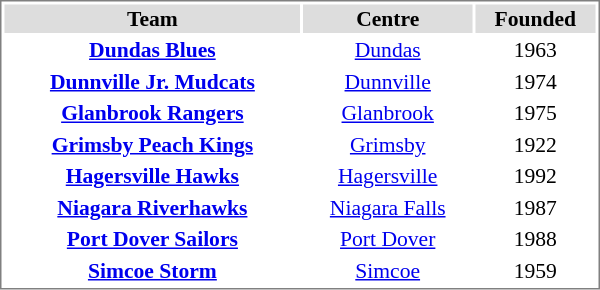<table cellpadding="0">
<tr align="left" style="vertical-align: top">
<td></td>
<td><br><table cellpadding="1" width="400px" style="font-size: 90%; border: 1px solid gray;">
<tr align="center"  bgcolor="#dddddd">
<td><strong>Team</strong></td>
<td><strong>Centre</strong></td>
<td><strong>Founded</strong></td>
</tr>
<tr align="center">
<td><strong><a href='#'>Dundas Blues</a></strong></td>
<td><a href='#'>Dundas</a></td>
<td>1963</td>
</tr>
<tr align="center">
<td><strong><a href='#'>Dunnville Jr. Mudcats</a></strong></td>
<td><a href='#'>Dunnville</a></td>
<td>1974</td>
</tr>
<tr align="center">
<td><strong><a href='#'>Glanbrook Rangers</a></strong></td>
<td><a href='#'>Glanbrook</a></td>
<td>1975</td>
</tr>
<tr align="center">
<td><strong><a href='#'>Grimsby Peach Kings</a></strong></td>
<td><a href='#'>Grimsby</a></td>
<td>1922</td>
</tr>
<tr align="center">
<td><strong><a href='#'>Hagersville Hawks</a></strong></td>
<td><a href='#'>Hagersville</a></td>
<td>1992</td>
</tr>
<tr align="center">
<td><strong><a href='#'>Niagara Riverhawks</a></strong></td>
<td><a href='#'>Niagara Falls</a></td>
<td>1987</td>
</tr>
<tr align="center">
<td><strong><a href='#'>Port Dover Sailors</a></strong></td>
<td><a href='#'>Port Dover</a></td>
<td>1988</td>
</tr>
<tr align="center">
<td><strong><a href='#'>Simcoe Storm</a></strong></td>
<td><a href='#'>Simcoe</a></td>
<td>1959</td>
</tr>
</table>
</td>
</tr>
</table>
